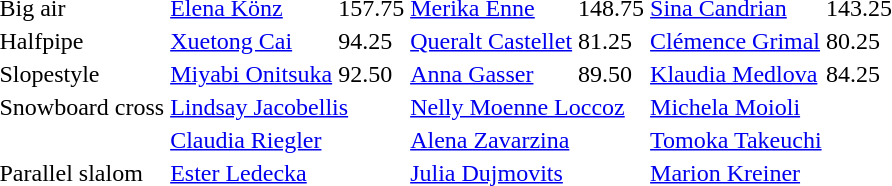<table>
<tr>
<td>Big air <br></td>
<td><a href='#'>Elena Könz</a><br></td>
<td>157.75</td>
<td><a href='#'>Merika Enne</a><br></td>
<td>148.75</td>
<td><a href='#'>Sina Candrian</a><br></td>
<td>143.25</td>
</tr>
<tr>
<td>Halfpipe <br></td>
<td><a href='#'>Xuetong Cai</a><br></td>
<td>94.25</td>
<td><a href='#'>Queralt Castellet</a><br></td>
<td>81.25</td>
<td><a href='#'>Clémence Grimal</a><br></td>
<td>80.25</td>
</tr>
<tr>
<td>Slopestyle <br></td>
<td><a href='#'>Miyabi Onitsuka</a><br></td>
<td>92.50</td>
<td><a href='#'>Anna Gasser</a><br></td>
<td>89.50</td>
<td><a href='#'>Klaudia Medlova</a><br></td>
<td>84.25</td>
</tr>
<tr>
<td>Snowboard cross <br></td>
<td colspan="2"><a href='#'>Lindsay Jacobellis</a><br></td>
<td colspan="2"><a href='#'>Nelly Moenne Loccoz</a><br></td>
<td colspan="2"><a href='#'>Michela Moioli</a><br></td>
</tr>
<tr>
<td> <br></td>
<td colspan="2"><a href='#'>Claudia Riegler</a><br></td>
<td colspan="2"><a href='#'>Alena Zavarzina</a><br></td>
<td colspan="2"><a href='#'>Tomoka Takeuchi</a><br></td>
</tr>
<tr>
<td>Parallel slalom <br></td>
<td colspan="2"><a href='#'>Ester Ledecka</a><br></td>
<td colspan="2"><a href='#'>Julia Dujmovits</a><br></td>
<td colspan="2"><a href='#'>Marion Kreiner</a><br></td>
</tr>
</table>
